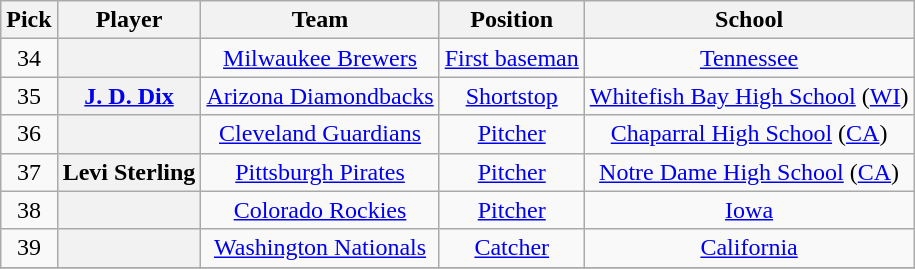<table class="wikitable sortable plainrowheaders" style="text-align:center; width=74%">
<tr>
<th scope="col">Pick</th>
<th scope="col">Player</th>
<th scope="col">Team</th>
<th scope="col">Position</th>
<th scope="col">School</th>
</tr>
<tr>
<td>34</td>
<th scope="row" style="text-align:center"></th>
<td><a href='#'>Milwaukee Brewers</a></td>
<td><a href='#'>First baseman</a></td>
<td><a href='#'>Tennessee</a></td>
</tr>
<tr>
<td>35</td>
<th scope="row" style="text-align:center"><a href='#'>J. D. Dix</a></th>
<td><a href='#'>Arizona Diamondbacks</a></td>
<td><a href='#'>Shortstop</a></td>
<td><a href='#'>Whitefish Bay High School</a> (<a href='#'>WI</a>)</td>
</tr>
<tr>
<td>36</td>
<th scope="row" style="text-align:center"></th>
<td><a href='#'>Cleveland Guardians</a></td>
<td><a href='#'>Pitcher</a></td>
<td><a href='#'>Chaparral High School</a> (<a href='#'>CA</a>)</td>
</tr>
<tr>
<td>37</td>
<th scope="row" style="text-align:center">Levi Sterling</th>
<td><a href='#'>Pittsburgh Pirates</a></td>
<td><a href='#'>Pitcher</a></td>
<td><a href='#'>Notre Dame High School</a> (<a href='#'>CA</a>)</td>
</tr>
<tr>
<td>38</td>
<th scope="row" style="text-align:center"></th>
<td><a href='#'>Colorado Rockies</a></td>
<td><a href='#'>Pitcher</a></td>
<td><a href='#'>Iowa</a></td>
</tr>
<tr>
<td>39</td>
<th scope="row" style="text-align:center"></th>
<td><a href='#'>Washington Nationals</a></td>
<td><a href='#'>Catcher</a></td>
<td><a href='#'>California</a></td>
</tr>
<tr>
</tr>
</table>
